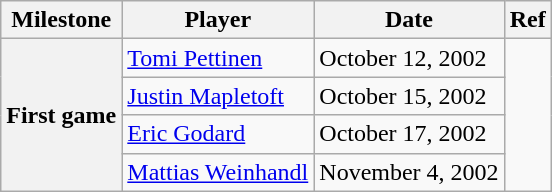<table class="wikitable">
<tr>
<th scope="col">Milestone</th>
<th scope="col">Player</th>
<th scope="col">Date</th>
<th scope="col">Ref</th>
</tr>
<tr>
<th rowspan=4>First game</th>
<td><a href='#'>Tomi Pettinen</a></td>
<td>October 12, 2002</td>
<td rowspan=4></td>
</tr>
<tr>
<td><a href='#'>Justin Mapletoft</a></td>
<td>October 15, 2002</td>
</tr>
<tr>
<td><a href='#'>Eric Godard</a></td>
<td>October 17, 2002</td>
</tr>
<tr>
<td><a href='#'>Mattias Weinhandl</a></td>
<td>November 4, 2002</td>
</tr>
</table>
